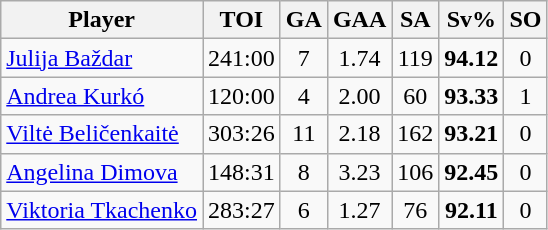<table class="wikitable sortable" style="text-align:center;">
<tr>
<th>Player</th>
<th>TOI</th>
<th>GA</th>
<th>GAA</th>
<th>SA</th>
<th>Sv%</th>
<th>SO</th>
</tr>
<tr>
<td style="text-align:left;"> <a href='#'>Julija Baždar</a></td>
<td>241:00</td>
<td>7</td>
<td>1.74</td>
<td>119</td>
<td><strong>94.12</strong></td>
<td>0</td>
</tr>
<tr>
<td style="text-align:left;"> <a href='#'>Andrea Kurkó</a></td>
<td>120:00</td>
<td>4</td>
<td>2.00</td>
<td>60</td>
<td><strong>93.33</strong></td>
<td>1</td>
</tr>
<tr>
<td style="text-align:left;"> <a href='#'>Viltė Beličenkaitė</a></td>
<td>303:26</td>
<td>11</td>
<td>2.18</td>
<td>162</td>
<td><strong>93.21</strong></td>
<td>0</td>
</tr>
<tr>
<td style="text-align:left;"> <a href='#'>Angelina Dimova</a></td>
<td>148:31</td>
<td>8</td>
<td>3.23</td>
<td>106</td>
<td><strong>92.45</strong></td>
<td>0</td>
</tr>
<tr>
<td style="text-align:left;"> <a href='#'>Viktoria Tkachenko</a></td>
<td>283:27</td>
<td>6</td>
<td>1.27</td>
<td>76</td>
<td><strong>92.11</strong></td>
<td>0</td>
</tr>
</table>
